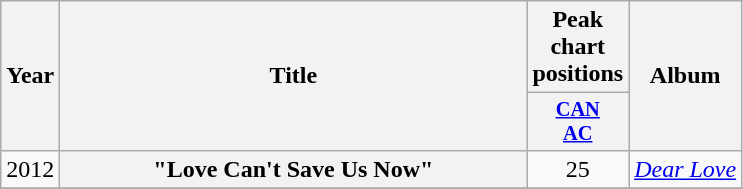<table class="wikitable plainrowheaders" style="text-align:center;">
<tr>
<th scope="col" rowspan="2" style="width:1em;">Year</th>
<th scope="col" rowspan="2" style="width:19em;">Title</th>
<th scope="col">Peak chart positions</th>
<th scope="col" rowspan="2">Album</th>
</tr>
<tr>
<th scope="col" style="width:3em;font-size:85%;"><a href='#'>CAN<br>AC</a><br></th>
</tr>
<tr>
<td>2012</td>
<th scope="row">"Love Can't Save Us Now" <br> </th>
<td>25</td>
<td><a href='#'><em>Dear Love</em></a></td>
</tr>
<tr>
</tr>
</table>
